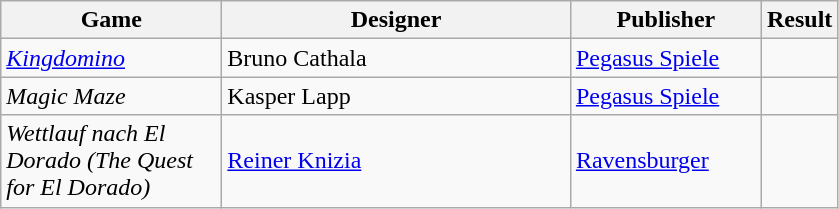<table class="wikitable">
<tr>
<th style="width:140px;">Game</th>
<th style="width:225px;">Designer</th>
<th style="width:120px;">Publisher</th>
<th>Result</th>
</tr>
<tr>
<td><em><a href='#'>Kingdomino</a></em></td>
<td>Bruno Cathala</td>
<td><a href='#'>Pegasus Spiele</a></td>
<td></td>
</tr>
<tr>
<td><em>Magic Maze</em></td>
<td>Kasper Lapp</td>
<td><a href='#'>Pegasus Spiele</a></td>
<td></td>
</tr>
<tr>
<td><em>Wettlauf nach El Dorado (The Quest for El Dorado)</em></td>
<td><a href='#'>Reiner Knizia</a></td>
<td><a href='#'>Ravensburger</a></td>
<td></td>
</tr>
</table>
